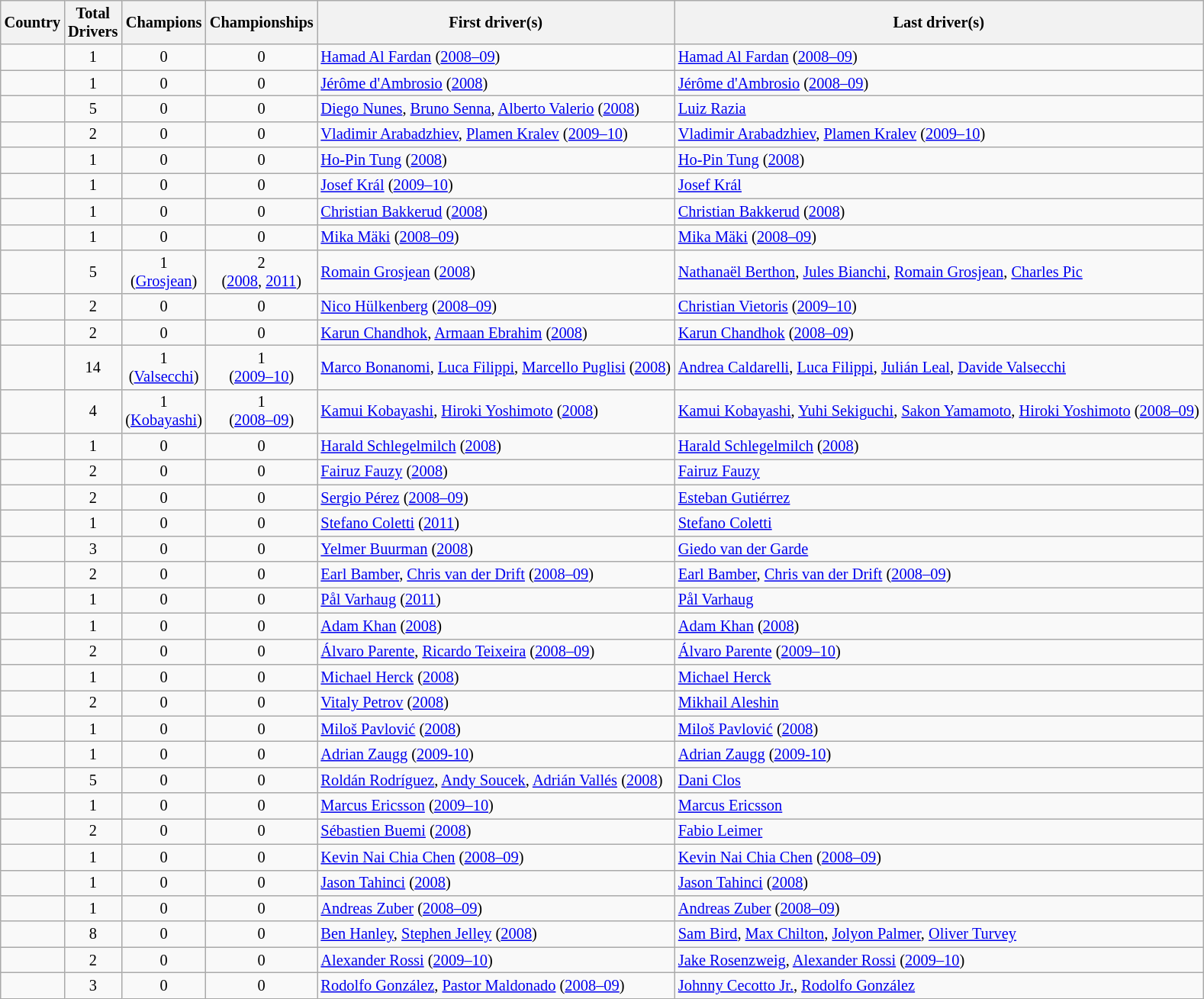<table class="wikitable sortable" style="font-size: 85%; text-align:center">
<tr>
<th>Country</th>
<th>Total<br>Drivers</th>
<th>Champions</th>
<th>Championships</th>
<th>First driver(s)</th>
<th>Last driver(s)</th>
</tr>
<tr>
<td align=left></td>
<td>1</td>
<td>0</td>
<td>0</td>
<td align=left><a href='#'>Hamad Al Fardan</a> (<a href='#'>2008–09</a>)</td>
<td align=left><a href='#'>Hamad Al Fardan</a> (<a href='#'>2008–09</a>)</td>
</tr>
<tr>
<td align=left></td>
<td>1</td>
<td>0</td>
<td>0</td>
<td align=left><a href='#'>Jérôme d'Ambrosio</a> (<a href='#'>2008</a>)</td>
<td align=left><a href='#'>Jérôme d'Ambrosio</a> (<a href='#'>2008–09</a>)</td>
</tr>
<tr>
<td align=left></td>
<td>5</td>
<td>0</td>
<td>0</td>
<td align=left><a href='#'>Diego Nunes</a>, <a href='#'>Bruno Senna</a>, <a href='#'>Alberto Valerio</a> (<a href='#'>2008</a>)</td>
<td align=left><a href='#'>Luiz Razia</a></td>
</tr>
<tr>
<td align=left></td>
<td>2</td>
<td>0</td>
<td>0</td>
<td align=left><a href='#'>Vladimir Arabadzhiev</a>, <a href='#'>Plamen Kralev</a> (<a href='#'>2009–10</a>)</td>
<td align=left><a href='#'>Vladimir Arabadzhiev</a>, <a href='#'>Plamen Kralev</a> (<a href='#'>2009–10</a>)</td>
</tr>
<tr>
<td align=left></td>
<td>1</td>
<td>0</td>
<td>0</td>
<td align=left><a href='#'>Ho-Pin Tung</a> (<a href='#'>2008</a>)</td>
<td align=left><a href='#'>Ho-Pin Tung</a> (<a href='#'>2008</a>)</td>
</tr>
<tr>
<td align=left></td>
<td>1</td>
<td>0</td>
<td>0</td>
<td align=left><a href='#'>Josef Král</a> (<a href='#'>2009–10</a>)</td>
<td align=left><a href='#'>Josef Král</a></td>
</tr>
<tr>
<td align=left></td>
<td>1</td>
<td>0</td>
<td>0</td>
<td align=left><a href='#'>Christian Bakkerud</a> (<a href='#'>2008</a>)</td>
<td align=left><a href='#'>Christian Bakkerud</a> (<a href='#'>2008</a>)</td>
</tr>
<tr>
<td align=left></td>
<td>1</td>
<td>0</td>
<td>0</td>
<td align=left><a href='#'>Mika Mäki</a> (<a href='#'>2008–09</a>)</td>
<td align=left><a href='#'>Mika Mäki</a> (<a href='#'>2008–09</a>)</td>
</tr>
<tr>
<td align=left></td>
<td>5</td>
<td>1<br>(<a href='#'>Grosjean</a>)</td>
<td>2<br>(<a href='#'>2008</a>, <a href='#'>2011</a>)</td>
<td align=left><a href='#'>Romain Grosjean</a> (<a href='#'>2008</a>)</td>
<td align=left><a href='#'>Nathanaël Berthon</a>, <a href='#'>Jules Bianchi</a>, <a href='#'>Romain Grosjean</a>, <a href='#'>Charles Pic</a></td>
</tr>
<tr>
<td align=left></td>
<td>2</td>
<td>0</td>
<td>0</td>
<td align=left><a href='#'>Nico Hülkenberg</a> (<a href='#'>2008–09</a>)</td>
<td align=left><a href='#'>Christian Vietoris</a> (<a href='#'>2009–10</a>)</td>
</tr>
<tr>
<td align=left></td>
<td>2</td>
<td>0</td>
<td>0</td>
<td align=left><a href='#'>Karun Chandhok</a>, <a href='#'>Armaan Ebrahim</a> (<a href='#'>2008</a>)</td>
<td align=left><a href='#'>Karun Chandhok</a> (<a href='#'>2008–09</a>)</td>
</tr>
<tr>
<td align=left></td>
<td>14</td>
<td>1<br>(<a href='#'>Valsecchi</a>)</td>
<td>1<br>(<a href='#'>2009–10</a>)</td>
<td align=left><a href='#'>Marco Bonanomi</a>, <a href='#'>Luca Filippi</a>, <a href='#'>Marcello Puglisi</a> (<a href='#'>2008</a>)</td>
<td align=left><a href='#'>Andrea Caldarelli</a>, <a href='#'>Luca Filippi</a>, <a href='#'>Julián Leal</a>, <a href='#'>Davide Valsecchi</a></td>
</tr>
<tr>
<td align=left></td>
<td>4</td>
<td>1<br>(<a href='#'>Kobayashi</a>)</td>
<td>1<br>(<a href='#'>2008–09</a>)</td>
<td align=left><a href='#'>Kamui Kobayashi</a>, <a href='#'>Hiroki Yoshimoto</a> (<a href='#'>2008</a>)</td>
<td align=left><a href='#'>Kamui Kobayashi</a>, <a href='#'>Yuhi Sekiguchi</a>, <a href='#'>Sakon Yamamoto</a>, <a href='#'>Hiroki Yoshimoto</a> (<a href='#'>2008–09</a>)</td>
</tr>
<tr>
<td align=left></td>
<td>1</td>
<td>0</td>
<td>0</td>
<td align=left><a href='#'>Harald Schlegelmilch</a> (<a href='#'>2008</a>)</td>
<td align=left><a href='#'>Harald Schlegelmilch</a> (<a href='#'>2008</a>)</td>
</tr>
<tr>
<td align=left></td>
<td>2</td>
<td>0</td>
<td>0</td>
<td align=left><a href='#'>Fairuz Fauzy</a> (<a href='#'>2008</a>)</td>
<td align=left><a href='#'>Fairuz Fauzy</a></td>
</tr>
<tr>
<td align=left></td>
<td>2</td>
<td>0</td>
<td>0</td>
<td align=left><a href='#'>Sergio Pérez</a> (<a href='#'>2008–09</a>)</td>
<td align=left><a href='#'>Esteban Gutiérrez</a></td>
</tr>
<tr>
<td align=left></td>
<td>1</td>
<td>0</td>
<td>0</td>
<td align=left><a href='#'>Stefano Coletti</a> (<a href='#'>2011</a>)</td>
<td align=left><a href='#'>Stefano Coletti</a></td>
</tr>
<tr>
<td align=left></td>
<td>3</td>
<td>0</td>
<td>0</td>
<td align=left><a href='#'>Yelmer Buurman</a> (<a href='#'>2008</a>)</td>
<td align=left><a href='#'>Giedo van der Garde</a></td>
</tr>
<tr>
<td align=left></td>
<td>2</td>
<td>0</td>
<td>0</td>
<td align=left><a href='#'>Earl Bamber</a>, <a href='#'>Chris van der Drift</a> (<a href='#'>2008–09</a>)</td>
<td align=left><a href='#'>Earl Bamber</a>, <a href='#'>Chris van der Drift</a> (<a href='#'>2008–09</a>)</td>
</tr>
<tr>
<td align=left></td>
<td>1</td>
<td>0</td>
<td>0</td>
<td align=left><a href='#'>Pål Varhaug</a> (<a href='#'>2011</a>)</td>
<td align=left><a href='#'>Pål Varhaug</a></td>
</tr>
<tr>
<td align=left></td>
<td>1</td>
<td>0</td>
<td>0</td>
<td align=left><a href='#'>Adam Khan</a> (<a href='#'>2008</a>)</td>
<td align=left><a href='#'>Adam Khan</a> (<a href='#'>2008</a>)</td>
</tr>
<tr>
<td align=left></td>
<td>2</td>
<td>0</td>
<td>0</td>
<td align=left><a href='#'>Álvaro Parente</a>, <a href='#'>Ricardo Teixeira</a> (<a href='#'>2008–09</a>)</td>
<td align=left><a href='#'>Álvaro Parente</a> (<a href='#'>2009–10</a>)</td>
</tr>
<tr>
<td align=left></td>
<td>1</td>
<td>0</td>
<td>0</td>
<td align=left><a href='#'>Michael Herck</a> (<a href='#'>2008</a>)</td>
<td align=left><a href='#'>Michael Herck</a></td>
</tr>
<tr>
<td align=left></td>
<td>2</td>
<td>0</td>
<td>0</td>
<td align=left><a href='#'>Vitaly Petrov</a> (<a href='#'>2008</a>)</td>
<td align=left><a href='#'>Mikhail Aleshin</a></td>
</tr>
<tr>
<td align=left></td>
<td>1</td>
<td>0</td>
<td>0</td>
<td align=left><a href='#'>Miloš Pavlović</a> (<a href='#'>2008</a>)</td>
<td align=left><a href='#'>Miloš Pavlović</a> (<a href='#'>2008</a>)</td>
</tr>
<tr>
<td align=left></td>
<td>1</td>
<td>0</td>
<td>0</td>
<td align=left><a href='#'>Adrian Zaugg</a> (<a href='#'>2009-10</a>)</td>
<td align=left><a href='#'>Adrian Zaugg</a> (<a href='#'>2009-10</a>)</td>
</tr>
<tr>
<td align=left></td>
<td>5</td>
<td>0</td>
<td>0</td>
<td align=left><a href='#'>Roldán Rodríguez</a>, <a href='#'>Andy Soucek</a>, <a href='#'>Adrián Vallés</a> (<a href='#'>2008</a>)</td>
<td align=left><a href='#'>Dani Clos</a></td>
</tr>
<tr>
<td align=left></td>
<td>1</td>
<td>0</td>
<td>0</td>
<td align=left><a href='#'>Marcus Ericsson</a> (<a href='#'>2009–10</a>)</td>
<td align=left><a href='#'>Marcus Ericsson</a></td>
</tr>
<tr>
<td align=left></td>
<td>2</td>
<td>0</td>
<td>0</td>
<td align=left><a href='#'>Sébastien Buemi</a> (<a href='#'>2008</a>)</td>
<td align=left><a href='#'>Fabio Leimer</a></td>
</tr>
<tr>
<td align=left></td>
<td>1</td>
<td>0</td>
<td>0</td>
<td align=left><a href='#'>Kevin Nai Chia Chen</a> (<a href='#'>2008–09</a>)</td>
<td align=left><a href='#'>Kevin Nai Chia Chen</a> (<a href='#'>2008–09</a>)</td>
</tr>
<tr>
<td align=left></td>
<td>1</td>
<td>0</td>
<td>0</td>
<td align=left><a href='#'>Jason Tahinci</a> (<a href='#'>2008</a>)</td>
<td align=left><a href='#'>Jason Tahinci</a> (<a href='#'>2008</a>)</td>
</tr>
<tr>
<td align=left></td>
<td>1</td>
<td>0</td>
<td>0</td>
<td align=left><a href='#'>Andreas Zuber</a> (<a href='#'>2008–09</a>)</td>
<td align=left><a href='#'>Andreas Zuber</a> (<a href='#'>2008–09</a>)</td>
</tr>
<tr>
<td align=left></td>
<td>8</td>
<td>0</td>
<td>0</td>
<td align=left><a href='#'>Ben Hanley</a>, <a href='#'>Stephen Jelley</a> (<a href='#'>2008</a>)</td>
<td align=left><a href='#'>Sam Bird</a>, <a href='#'>Max Chilton</a>, <a href='#'>Jolyon Palmer</a>, <a href='#'>Oliver Turvey</a></td>
</tr>
<tr>
<td align=left></td>
<td>2</td>
<td>0</td>
<td>0</td>
<td align=left><a href='#'>Alexander Rossi</a> (<a href='#'>2009–10</a>)</td>
<td align=left><a href='#'>Jake Rosenzweig</a>, <a href='#'>Alexander Rossi</a> (<a href='#'>2009–10</a>)</td>
</tr>
<tr>
<td align=left></td>
<td>3</td>
<td>0</td>
<td>0</td>
<td align=left><a href='#'>Rodolfo González</a>, <a href='#'>Pastor Maldonado</a> (<a href='#'>2008–09</a>)</td>
<td align=left><a href='#'>Johnny Cecotto Jr.</a>, <a href='#'>Rodolfo González</a></td>
</tr>
</table>
